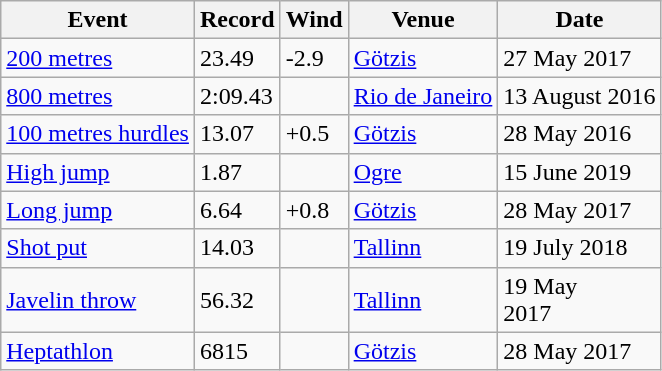<table class="wikitable">
<tr>
<th>Event</th>
<th>Record</th>
<th>Wind</th>
<th>Venue</th>
<th>Date</th>
</tr>
<tr>
<td><a href='#'>200 metres</a></td>
<td>23.49</td>
<td>-2.9</td>
<td><a href='#'>Götzis</a></td>
<td>27 May 2017</td>
</tr>
<tr>
<td><a href='#'>800 metres</a></td>
<td>2:09.43</td>
<td></td>
<td><a href='#'>Rio de Janeiro</a></td>
<td>13 August 2016</td>
</tr>
<tr>
<td><a href='#'>100 metres hurdles</a></td>
<td>13.07</td>
<td>+0.5</td>
<td><a href='#'>Götzis</a></td>
<td>28 May 2016</td>
</tr>
<tr>
<td><a href='#'>High jump</a></td>
<td>1.87</td>
<td></td>
<td><a href='#'>Ogre</a></td>
<td>15 June 2019</td>
</tr>
<tr>
<td><a href='#'>Long jump</a></td>
<td>6.64</td>
<td>+0.8</td>
<td><a href='#'>Götzis</a></td>
<td>28 May 2017</td>
</tr>
<tr>
<td><a href='#'>Shot put</a></td>
<td>14.03</td>
<td></td>
<td><a href='#'>Tallinn</a></td>
<td>19 July 2018</td>
</tr>
<tr>
<td><a href='#'>Javelin throw</a></td>
<td>56.32</td>
<td></td>
<td><a href='#'>Tallinn</a></td>
<td>19 May<br>2017</td>
</tr>
<tr>
<td><a href='#'>Heptathlon</a></td>
<td>6815</td>
<td></td>
<td><a href='#'>Götzis</a></td>
<td>28 May 2017</td>
</tr>
</table>
